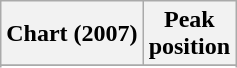<table class="wikitable sortable">
<tr>
<th>Chart (2007)</th>
<th>Peak<br>position</th>
</tr>
<tr>
</tr>
<tr>
</tr>
</table>
